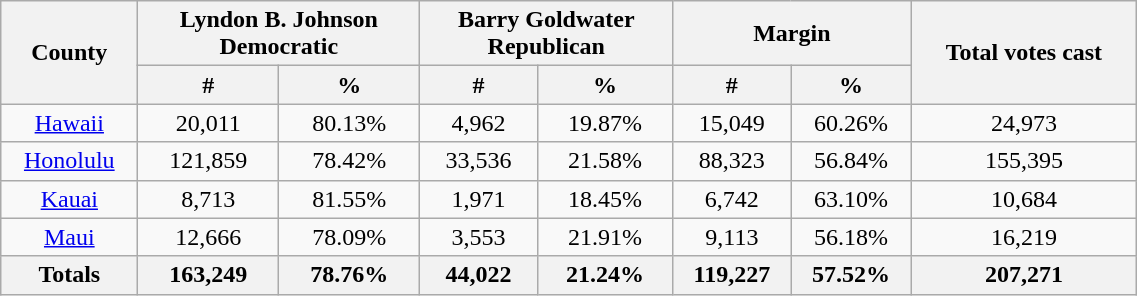<table width="60%"  class="wikitable sortable" style="text-align:center">
<tr>
<th style="text-align:center;" rowspan="2">County</th>
<th style="text-align:center;" colspan="2">Lyndon B. Johnson<br>Democratic</th>
<th style="text-align:center;" colspan="2">Barry Goldwater<br>Republican</th>
<th style="text-align:center;" colspan="2">Margin</th>
<th style="text-align:center;" rowspan="2">Total votes cast</th>
</tr>
<tr>
<th style="text-align:center;" data-sort-type="number">#</th>
<th style="text-align:center;" data-sort-type="number">%</th>
<th style="text-align:center;" data-sort-type="number">#</th>
<th style="text-align:center;" data-sort-type="number">%</th>
<th style="text-align:center;" data-sort-type="number">#</th>
<th style="text-align:center;" data-sort-type="number">%</th>
</tr>
<tr style="text-align:center;">
<td><a href='#'>Hawaii</a></td>
<td>20,011</td>
<td>80.13%</td>
<td>4,962</td>
<td>19.87%</td>
<td>15,049</td>
<td>60.26%</td>
<td>24,973</td>
</tr>
<tr style="text-align:center;">
<td><a href='#'>Honolulu</a></td>
<td>121,859</td>
<td>78.42%</td>
<td>33,536</td>
<td>21.58%</td>
<td>88,323</td>
<td>56.84%</td>
<td>155,395</td>
</tr>
<tr style="text-align:center;">
<td><a href='#'>Kauai</a></td>
<td>8,713</td>
<td>81.55%</td>
<td>1,971</td>
<td>18.45%</td>
<td>6,742</td>
<td>63.10%</td>
<td>10,684</td>
</tr>
<tr style="text-align:center;">
<td><a href='#'>Maui</a></td>
<td>12,666</td>
<td>78.09%</td>
<td>3,553</td>
<td>21.91%</td>
<td>9,113</td>
<td>56.18%</td>
<td>16,219</td>
</tr>
<tr>
<th>Totals</th>
<th>163,249</th>
<th>78.76%</th>
<th>44,022</th>
<th>21.24%</th>
<th>119,227</th>
<th>57.52%</th>
<th>207,271</th>
</tr>
</table>
